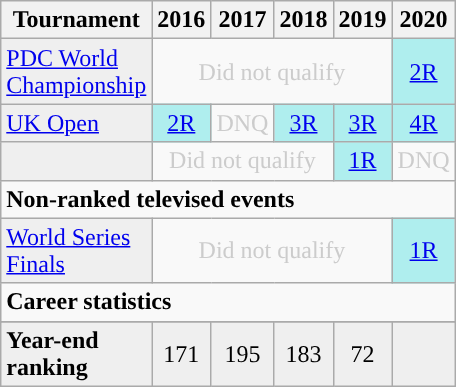<table class="wikitable" style="width:20%; margin:0">
<tr>
<th>Tournament</th>
<th>2016</th>
<th>2017</th>
<th>2018</th>
<th>2019</th>
<th>2020</th>
</tr>
<tr>
<td style="background:#efefef;"><a href='#'>PDC World Championship</a></td>
<td colspan="4" style="text-align:center; color:#ccc;">Did not qualify</td>
<td style="text-align:center; background:#afeeee;"><a href='#'>2R</a></td>
</tr>
<tr>
<td style="background:#efefef;"><a href='#'>UK Open</a></td>
<td style="text-align:center; background:#afeeee;"><a href='#'>2R</a></td>
<td style="text-align:center; color:#ccc;">DNQ</td>
<td style="text-align:center; background:#afeeee;"><a href='#'>3R</a></td>
<td style="text-align:center; background:#afeeee;"><a href='#'>3R</a></td>
<td style="text-align:center; background:#afeeee;"><a href='#'>4R</a></td>
</tr>
<tr>
<td style="background:#efefef;"></td>
<td colspan="3" style="text-align:center; color:#ccc;">Did not qualify</td>
<td style="text-align:center; background:#afeeee;"><a href='#'>1R</a></td>
<td style="text-align:center; color:#ccc;">DNQ</td>
</tr>
<tr>
<td colspan="12" align="left"><strong>Non-ranked televised events</strong></td>
</tr>
<tr>
<td style="background:#efefef;"><a href='#'>World Series Finals</a></td>
<td colspan="4" style="text-align:center; color:#ccc;">Did not qualify</td>
<td style="text-align:center; background:#afeeee;"><a href='#'>1R</a></td>
</tr>
<tr>
<td colspan="6" align="left"><strong>Career statistics</strong></td>
</tr>
<tr>
</tr>
<tr bgcolor="efefef">
<td align="left"><strong>Year-end ranking</strong></td>
<td style="text-align:center;">171</td>
<td style="text-align:center;">195</td>
<td style="text-align:center;">183</td>
<td style="text-align:center;">72</td>
<td style="text-align:center;"></td>
</tr>
</table>
